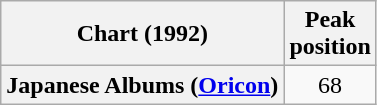<table class="wikitable sortable plainrowheaders" style="text-align:center">
<tr>
<th scope="col">Chart (1992)</th>
<th scope="col">Peak<br>position</th>
</tr>
<tr>
<th scope="row">Japanese Albums (<a href='#'>Oricon</a>)</th>
<td align="center">68</td>
</tr>
</table>
